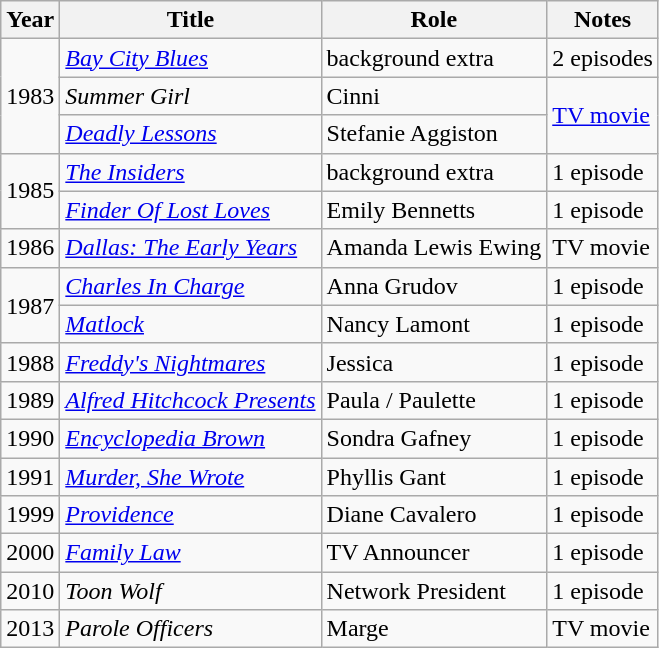<table class="wikitable">
<tr>
<th>Year</th>
<th>Title</th>
<th>Role</th>
<th>Notes</th>
</tr>
<tr>
<td rowspan="3">1983</td>
<td><em><a href='#'>Bay City Blues</a></em></td>
<td>background extra</td>
<td>2 episodes</td>
</tr>
<tr>
<td><em>Summer Girl</em></td>
<td>Cinni</td>
<td rowspan="2"><a href='#'>TV movie</a></td>
</tr>
<tr>
<td><em><a href='#'>Deadly Lessons</a></em></td>
<td>Stefanie Aggiston</td>
</tr>
<tr>
<td rowspan="2">1985</td>
<td><em><a href='#'>The Insiders</a></em></td>
<td>background extra</td>
<td>1 episode</td>
</tr>
<tr>
<td><em><a href='#'>Finder Of Lost Loves</a></em></td>
<td>Emily Bennetts</td>
<td>1 episode</td>
</tr>
<tr>
<td>1986</td>
<td><em><a href='#'>Dallas: The Early Years</a></em></td>
<td>Amanda Lewis Ewing</td>
<td>TV movie</td>
</tr>
<tr>
<td rowspan="2">1987</td>
<td><em><a href='#'>Charles In Charge</a></em></td>
<td>Anna Grudov</td>
<td>1 episode</td>
</tr>
<tr>
<td><em><a href='#'>Matlock</a></em></td>
<td>Nancy Lamont</td>
<td>1 episode</td>
</tr>
<tr>
<td>1988</td>
<td><em><a href='#'>Freddy's Nightmares</a></em></td>
<td>Jessica</td>
<td>1 episode</td>
</tr>
<tr>
<td>1989</td>
<td><em><a href='#'>Alfred Hitchcock Presents</a></em></td>
<td>Paula / Paulette</td>
<td>1 episode</td>
</tr>
<tr>
<td>1990</td>
<td><em><a href='#'>Encyclopedia Brown</a></em></td>
<td>Sondra Gafney</td>
<td>1 episode</td>
</tr>
<tr>
<td>1991</td>
<td><em><a href='#'>Murder, She Wrote</a></em></td>
<td>Phyllis Gant</td>
<td>1 episode</td>
</tr>
<tr>
<td>1999</td>
<td><em><a href='#'>Providence</a></em></td>
<td>Diane Cavalero</td>
<td>1 episode</td>
</tr>
<tr>
<td>2000</td>
<td><em><a href='#'>Family Law</a></em></td>
<td>TV Announcer</td>
<td>1 episode</td>
</tr>
<tr>
<td>2010</td>
<td><em>Toon Wolf</em></td>
<td>Network President</td>
<td>1 episode</td>
</tr>
<tr>
<td>2013</td>
<td><em>Parole Officers</em></td>
<td>Marge</td>
<td>TV movie</td>
</tr>
</table>
